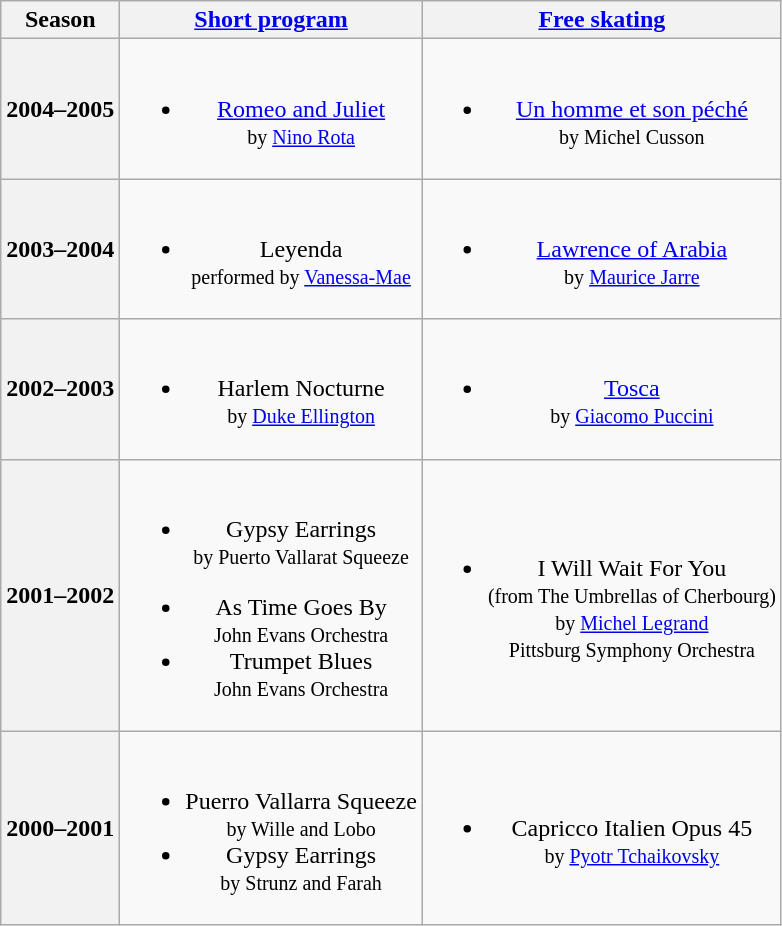<table class=wikitable style=text-align:center>
<tr>
<th>Season</th>
<th><a href='#'>Short program</a></th>
<th><a href='#'>Free skating</a></th>
</tr>
<tr>
<th>2004–2005 <br> </th>
<td><br><ul><li><a href='#'>Romeo and Juliet</a> <br><small> by <a href='#'>Nino Rota</a> </small></li></ul></td>
<td><br><ul><li><a href='#'>Un homme et son péché</a> <br><small> by Michel Cusson </small></li></ul></td>
</tr>
<tr>
<th>2003–2004 <br> </th>
<td><br><ul><li>Leyenda <br><small> performed by <a href='#'>Vanessa-Mae</a> </small></li></ul></td>
<td><br><ul><li><a href='#'>Lawrence of Arabia</a> <br><small> by <a href='#'>Maurice Jarre</a> </small></li></ul></td>
</tr>
<tr>
<th>2002–2003 <br> </th>
<td><br><ul><li>Harlem Nocturne <br><small> by <a href='#'>Duke Ellington</a> </small></li></ul></td>
<td><br><ul><li><a href='#'>Tosca</a> <br><small> by <a href='#'>Giacomo Puccini</a> </small></li></ul></td>
</tr>
<tr>
<th>2001–2002 <br> </th>
<td><br><ul><li>Gypsy Earrings <br><small> by Puerto Vallarat Squeeze </small></li></ul><ul><li>As Time Goes By <br><small> John Evans Orchestra </small></li><li>Trumpet Blues <br><small> John Evans Orchestra </small></li></ul></td>
<td><br><ul><li>I Will Wait For You <br><small> (from The Umbrellas of Cherbourg) <br> by <a href='#'>Michel Legrand</a> <br> Pittsburg Symphony Orchestra </small></li></ul></td>
</tr>
<tr>
<th>2000–2001 <br> </th>
<td><br><ul><li>Puerro Vallarra Squeeze <br><small> by Wille and Lobo </small></li><li>Gypsy Earrings <br><small> by Strunz and Farah </small></li></ul></td>
<td><br><ul><li>Capricco Italien Opus 45 <br><small> by <a href='#'>Pyotr Tchaikovsky</a> </small></li></ul></td>
</tr>
</table>
